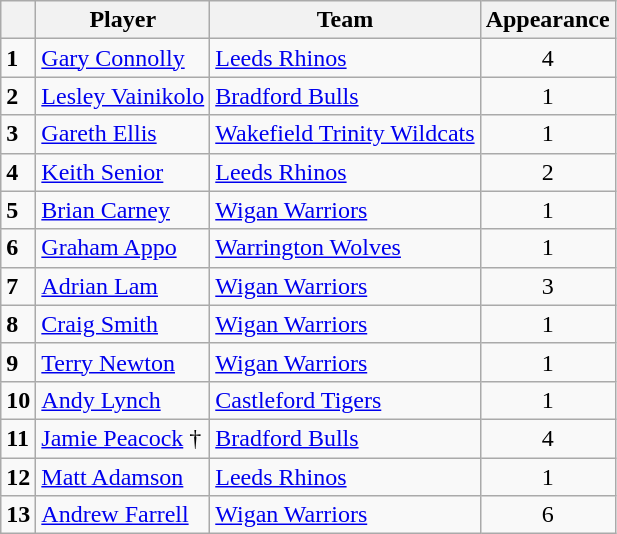<table class="wikitable">
<tr>
<th></th>
<th>Player</th>
<th>Team</th>
<th>Appearance</th>
</tr>
<tr>
<td><strong>1</strong></td>
<td> <a href='#'>Gary Connolly</a></td>
<td> <a href='#'>Leeds Rhinos</a></td>
<td style="text-align:center;">4</td>
</tr>
<tr>
<td><strong>2</strong></td>
<td> <a href='#'>Lesley Vainikolo</a></td>
<td> <a href='#'>Bradford Bulls</a></td>
<td style="text-align:center;">1</td>
</tr>
<tr>
<td><strong>3</strong></td>
<td> <a href='#'>Gareth Ellis</a></td>
<td> <a href='#'>Wakefield Trinity Wildcats</a></td>
<td style="text-align:center;">1</td>
</tr>
<tr>
<td><strong>4</strong></td>
<td> <a href='#'>Keith Senior</a></td>
<td> <a href='#'>Leeds Rhinos</a></td>
<td style="text-align:center;">2</td>
</tr>
<tr>
<td><strong>5</strong></td>
<td> <a href='#'>Brian Carney</a></td>
<td> <a href='#'>Wigan Warriors</a></td>
<td style="text-align:center;">1</td>
</tr>
<tr>
<td><strong>6</strong></td>
<td> <a href='#'>Graham Appo</a></td>
<td> <a href='#'>Warrington Wolves</a></td>
<td style="text-align:center;">1</td>
</tr>
<tr>
<td><strong>7</strong></td>
<td> <a href='#'>Adrian Lam</a></td>
<td> <a href='#'>Wigan Warriors</a></td>
<td style="text-align:center;">3</td>
</tr>
<tr>
<td><strong>8</strong></td>
<td> <a href='#'>Craig Smith</a></td>
<td> <a href='#'>Wigan Warriors</a></td>
<td style="text-align:center;">1</td>
</tr>
<tr>
<td><strong>9</strong></td>
<td> <a href='#'>Terry Newton</a></td>
<td> <a href='#'>Wigan Warriors</a></td>
<td style="text-align:center;">1</td>
</tr>
<tr>
<td><strong>10</strong></td>
<td> <a href='#'>Andy Lynch</a></td>
<td> <a href='#'>Castleford Tigers</a></td>
<td style="text-align:center;">1</td>
</tr>
<tr>
<td><strong>11</strong></td>
<td> <a href='#'>Jamie Peacock</a> †</td>
<td> <a href='#'>Bradford Bulls</a></td>
<td style="text-align:center;">4</td>
</tr>
<tr>
<td><strong>12</strong></td>
<td> <a href='#'>Matt Adamson</a></td>
<td> <a href='#'>Leeds Rhinos</a></td>
<td style="text-align:center;">1</td>
</tr>
<tr>
<td><strong>13</strong></td>
<td> <a href='#'>Andrew Farrell</a></td>
<td> <a href='#'>Wigan Warriors</a></td>
<td style="text-align:center;">6</td>
</tr>
</table>
